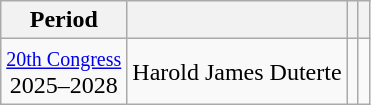<table class="wikitable" style="text-align:center">
<tr>
<th>Period</th>
<th></th>
<th></th>
<th></th>
</tr>
<tr>
<td><small><a href='#'>20th Congress</a></small><br>2025–2028</td>
<td>Harold James Duterte</td>
<td></td>
<td></td>
</tr>
</table>
